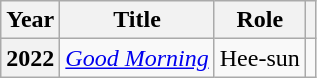<table class="wikitable plainrowheaders">
<tr>
<th scope="col">Year</th>
<th scope="col">Title</th>
<th scope="col">Role</th>
<th scope="col" class="unsortable"></th>
</tr>
<tr>
<th scope="row">2022</th>
<td><em><a href='#'>Good Morning</a></em></td>
<td>Hee-sun</td>
<td style="text-align:center"></td>
</tr>
</table>
